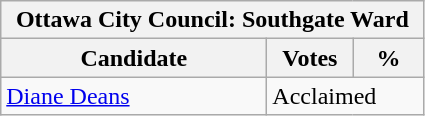<table class="wikitable">
<tr>
<th colspan="3">Ottawa City Council: Southgate Ward</th>
</tr>
<tr>
<th style="width: 170px">Candidate</th>
<th style="width: 50px">Votes</th>
<th style="width: 40px">%</th>
</tr>
<tr>
<td><a href='#'>Diane Deans</a></td>
<td colspan="2">Acclaimed</td>
</tr>
</table>
